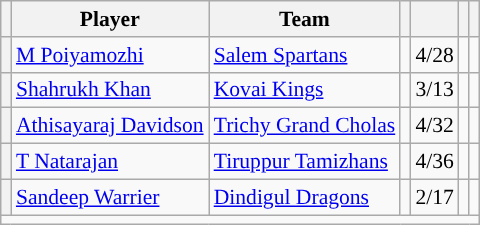<table class="wikitable" style="text-align:left;font-size:90%;">
<tr>
<th></th>
<th>Player</th>
<th>Team</th>
<th></th>
<th></th>
<th></th>
<th></th>
</tr>
<tr>
<th></th>
<td> <a href='#'>M Poiyamozhi</a></td>
<td><a href='#'>Salem Spartans</a></td>
<td></td>
<td>4/28</td>
<td></td>
<td></td>
</tr>
<tr>
<th></th>
<td> <a href='#'>Shahrukh Khan</a></td>
<td><a href='#'>Kovai Kings</a></td>
<td></td>
<td>3/13</td>
<td></td>
<td></td>
</tr>
<tr>
<th></th>
<td> <a href='#'>Athisayaraj Davidson</a></td>
<td><a href='#'>Trichy Grand Cholas</a></td>
<td></td>
<td>4/32</td>
<td></td>
<td></td>
</tr>
<tr>
<th></th>
<td> <a href='#'>T Natarajan</a></td>
<td><a href='#'>Tiruppur Tamizhans</a></td>
<td></td>
<td>4/36</td>
<td></td>
<td></td>
</tr>
<tr>
<th></th>
<td> <a href='#'>Sandeep Warrier</a></td>
<td><a href='#'>Dindigul Dragons</a></td>
<td></td>
<td>2/17</td>
<td></td>
<td></td>
</tr>
<tr>
<td colspan="14"><small></small></td>
</tr>
</table>
